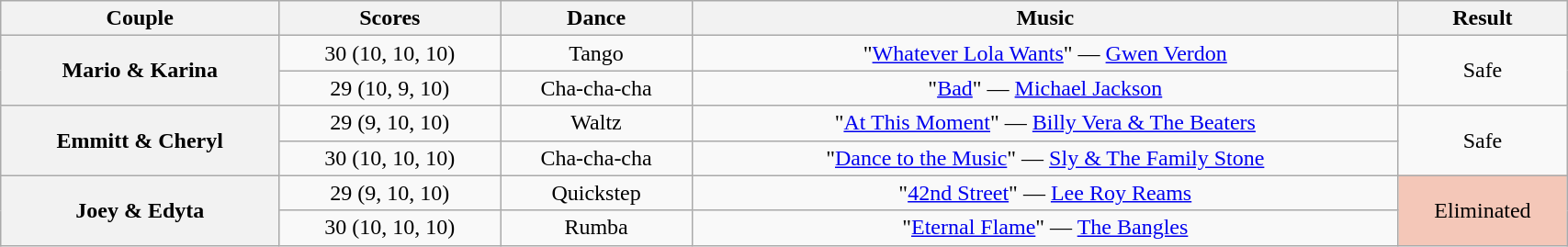<table class="wikitable sortable" style="text-align:center; width:90%">
<tr>
<th scope="col">Couple</th>
<th scope="col">Scores</th>
<th scope="col" class="unsortable">Dance</th>
<th scope="col" class="unsortable">Music</th>
<th scope="col" class="unsortable">Result</th>
</tr>
<tr>
<th scope="row" rowspan="2">Mario & Karina</th>
<td>30 (10, 10, 10)</td>
<td>Tango</td>
<td>"<a href='#'>Whatever Lola Wants</a>" — <a href='#'>Gwen Verdon</a></td>
<td rowspan="2">Safe</td>
</tr>
<tr>
<td>29 (10, 9, 10)</td>
<td>Cha-cha-cha</td>
<td>"<a href='#'>Bad</a>" — <a href='#'>Michael Jackson</a></td>
</tr>
<tr>
<th scope="row" rowspan="2">Emmitt & Cheryl</th>
<td>29 (9, 10, 10)</td>
<td>Waltz</td>
<td>"<a href='#'>At This Moment</a>" — <a href='#'>Billy Vera & The Beaters</a></td>
<td rowspan="2">Safe</td>
</tr>
<tr>
<td>30 (10, 10, 10)</td>
<td>Cha-cha-cha</td>
<td>"<a href='#'>Dance to the Music</a>" — <a href='#'>Sly & The Family Stone</a></td>
</tr>
<tr>
<th scope="row" rowspan="2">Joey & Edyta</th>
<td>29 (9, 10, 10)</td>
<td>Quickstep</td>
<td>"<a href='#'>42nd Street</a>" — <a href='#'>Lee Roy Reams</a></td>
<td rowspan="2" bgcolor=f4c7b8>Eliminated</td>
</tr>
<tr>
<td>30 (10, 10, 10)</td>
<td>Rumba</td>
<td>"<a href='#'>Eternal Flame</a>" — <a href='#'>The Bangles</a></td>
</tr>
</table>
